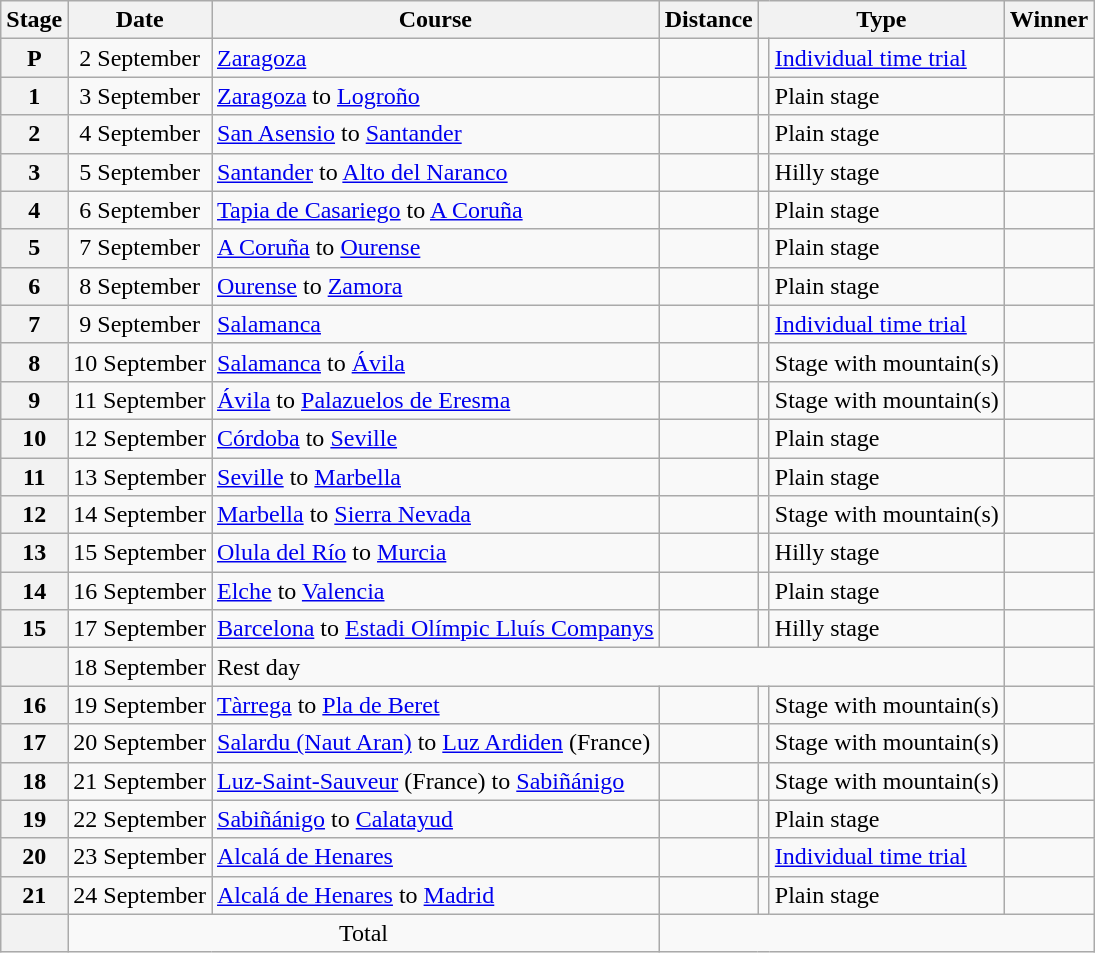<table class="wikitable">
<tr>
<th scope="col">Stage</th>
<th scope="col">Date</th>
<th scope="col">Course</th>
<th scope="col">Distance</th>
<th scope="col" colspan="2">Type</th>
<th scope="col">Winner</th>
</tr>
<tr>
<th scope="row" style="text-align:center;">P</th>
<td style="text-align:center;">2 September</td>
<td><a href='#'>Zaragoza</a></td>
<td style="text-align:center;"></td>
<td></td>
<td><a href='#'>Individual time trial</a></td>
<td></td>
</tr>
<tr>
<th scope="row" style="text-align:center;">1</th>
<td style="text-align:center;">3 September</td>
<td><a href='#'>Zaragoza</a> to <a href='#'>Logroño</a></td>
<td style="text-align:center;"></td>
<td></td>
<td>Plain stage</td>
<td></td>
</tr>
<tr>
<th scope="row" style="text-align:center;">2</th>
<td style="text-align:center;">4 September</td>
<td><a href='#'>San Asensio</a> to <a href='#'>Santander</a></td>
<td style="text-align:center;"></td>
<td></td>
<td>Plain stage</td>
<td></td>
</tr>
<tr>
<th scope="row" style="text-align:center;">3</th>
<td style="text-align:center;">5 September</td>
<td><a href='#'>Santander</a> to <a href='#'>Alto del Naranco</a></td>
<td style="text-align:center;"></td>
<td></td>
<td>Hilly stage</td>
<td></td>
</tr>
<tr>
<th scope="row" style="text-align:center;">4</th>
<td style="text-align:center;">6 September</td>
<td><a href='#'>Tapia de Casariego</a> to <a href='#'>A Coruña</a></td>
<td style="text-align:center;"></td>
<td></td>
<td>Plain stage</td>
<td></td>
</tr>
<tr>
<th scope="row" style="text-align:center;">5</th>
<td style="text-align:center;">7 September</td>
<td><a href='#'>A Coruña</a> to <a href='#'>Ourense</a></td>
<td style="text-align:center;"></td>
<td></td>
<td>Plain stage</td>
<td></td>
</tr>
<tr>
<th scope="row" style="text-align:center;">6</th>
<td style="text-align:center;">8 September</td>
<td><a href='#'>Ourense</a> to <a href='#'>Zamora</a></td>
<td style="text-align:center;"></td>
<td></td>
<td>Plain stage</td>
<td></td>
</tr>
<tr>
<th scope="row" style="text-align:center;">7</th>
<td style="text-align:center;">9 September</td>
<td><a href='#'>Salamanca</a></td>
<td style="text-align:center;"></td>
<td></td>
<td><a href='#'>Individual time trial</a></td>
<td></td>
</tr>
<tr>
<th scope="row" style="text-align:center;">8</th>
<td style="text-align:center;">10 September</td>
<td><a href='#'>Salamanca</a> to <a href='#'>Ávila</a></td>
<td style="text-align:center;"></td>
<td></td>
<td>Stage with mountain(s)</td>
<td></td>
</tr>
<tr>
<th scope="row" style="text-align:center;">9</th>
<td style="text-align:center;">11 September</td>
<td><a href='#'>Ávila</a> to <a href='#'>Palazuelos de Eresma</a></td>
<td style="text-align:center;"></td>
<td></td>
<td>Stage with mountain(s)</td>
<td></td>
</tr>
<tr>
<th scope="row" style="text-align:center;">10</th>
<td style="text-align:center;">12 September</td>
<td><a href='#'>Córdoba</a> to <a href='#'>Seville</a></td>
<td style="text-align:center;"></td>
<td></td>
<td>Plain stage</td>
<td></td>
</tr>
<tr>
<th scope="row" style="text-align:center;">11</th>
<td style="text-align:center;">13 September</td>
<td><a href='#'>Seville</a> to <a href='#'>Marbella</a></td>
<td style="text-align:center;"></td>
<td></td>
<td>Plain stage</td>
<td></td>
</tr>
<tr>
<th scope="row" style="text-align:center;">12</th>
<td style="text-align:center;">14 September</td>
<td><a href='#'>Marbella</a> to <a href='#'>Sierra Nevada</a></td>
<td style="text-align:center;"></td>
<td></td>
<td>Stage with mountain(s)</td>
<td></td>
</tr>
<tr>
<th scope="row" style="text-align:center;">13</th>
<td style="text-align:center;">15 September</td>
<td><a href='#'>Olula del Río</a> to <a href='#'>Murcia</a></td>
<td style="text-align:center;"></td>
<td></td>
<td>Hilly stage</td>
<td></td>
</tr>
<tr>
<th scope="row" style="text-align:center;">14</th>
<td style="text-align:center;">16 September</td>
<td><a href='#'>Elche</a> to <a href='#'>Valencia</a></td>
<td style="text-align:center;"></td>
<td></td>
<td>Plain stage</td>
<td></td>
</tr>
<tr>
<th scope="row" style="text-align:center;">15</th>
<td style="text-align:center;">17 September</td>
<td><a href='#'>Barcelona</a> to <a href='#'>Estadi Olímpic Lluís Companys</a></td>
<td style="text-align:center;"></td>
<td></td>
<td>Hilly stage</td>
<td></td>
</tr>
<tr>
<th scope="row"></th>
<td style="text-align:center;">18 September</td>
<td colspan="4">Rest day</td>
</tr>
<tr>
<th scope="row" style="text-align:center;">16</th>
<td style="text-align:center;">19 September</td>
<td><a href='#'>Tàrrega</a> to <a href='#'>Pla de Beret</a></td>
<td style="text-align:center;"></td>
<td></td>
<td>Stage with mountain(s)</td>
<td></td>
</tr>
<tr>
<th scope="row" style="text-align:center;">17</th>
<td style="text-align:center;">20 September</td>
<td><a href='#'>Salardu (Naut Aran)</a> to <a href='#'>Luz Ardiden</a> (France)</td>
<td style="text-align:center;"></td>
<td></td>
<td>Stage with mountain(s)</td>
<td></td>
</tr>
<tr>
<th scope="row" style="text-align:center;">18</th>
<td style="text-align:center;">21 September</td>
<td><a href='#'>Luz-Saint-Sauveur</a> (France) to <a href='#'>Sabiñánigo</a></td>
<td style="text-align:center;"></td>
<td></td>
<td>Stage with mountain(s)</td>
<td></td>
</tr>
<tr>
<th scope="row" style="text-align:center;">19</th>
<td style="text-align:center;">22 September</td>
<td><a href='#'>Sabiñánigo</a> to <a href='#'>Calatayud</a></td>
<td style="text-align:center;"></td>
<td></td>
<td>Plain stage</td>
<td></td>
</tr>
<tr>
<th scope="row" style="text-align:center;">20</th>
<td style="text-align:center;">23 September</td>
<td><a href='#'>Alcalá de Henares</a></td>
<td style="text-align:center;"></td>
<td></td>
<td><a href='#'>Individual time trial</a></td>
<td></td>
</tr>
<tr>
<th scope="row" style="text-align:center;">21</th>
<td style="text-align:center;">24 September</td>
<td><a href='#'>Alcalá de Henares</a> to <a href='#'>Madrid</a></td>
<td style="text-align:center;"></td>
<td></td>
<td>Plain stage</td>
<td></td>
</tr>
<tr>
<th scope="row"></th>
<td colspan="2" style="text-align:center">Total</td>
<td colspan="4" style="text-align:center"></td>
</tr>
</table>
